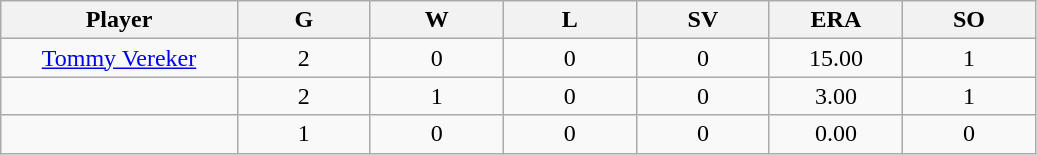<table class="wikitable sortable">
<tr>
<th bgcolor="#DDDDFF" width="16%">Player</th>
<th bgcolor="#DDDDFF" width="9%">G</th>
<th bgcolor="#DDDDFF" width="9%">W</th>
<th bgcolor="#DDDDFF" width="9%">L</th>
<th bgcolor="#DDDDFF" width="9%">SV</th>
<th bgcolor="#DDDDFF" width="9%">ERA</th>
<th bgcolor="#DDDDFF" width="9%">SO</th>
</tr>
<tr align="center">
<td><a href='#'>Tommy Vereker</a></td>
<td>2</td>
<td>0</td>
<td>0</td>
<td>0</td>
<td>15.00</td>
<td>1</td>
</tr>
<tr align="center">
<td></td>
<td>2</td>
<td>1</td>
<td>0</td>
<td>0</td>
<td>3.00</td>
<td>1</td>
</tr>
<tr align="center">
<td></td>
<td>1</td>
<td>0</td>
<td>0</td>
<td>0</td>
<td>0.00</td>
<td>0</td>
</tr>
</table>
